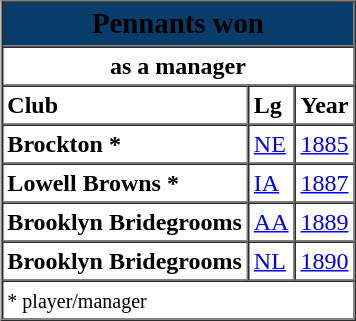<table border="1" cellspacing="0" cellpadding="3" align="right" style="margin-left:15px; text-align:left">
<tr>
<td colspan="3" style="background:#083c6b; text-align:center;"><big><strong><span>Pennants won</span></strong></big></td>
</tr>
<tr>
<td colspan="3" style="background:bgcolor1:#003581; text-align:center;"><strong><span>as a manager</span></strong></td>
</tr>
<tr>
<td><strong>Club</strong></td>
<td><strong>Lg</strong></td>
<td><strong>Year</strong></td>
</tr>
<tr>
<td><strong><span>Brockton *</span></strong></td>
<td><a href='#'>NE</a></td>
<td><a href='#'>1885</a></td>
</tr>
<tr>
<td><strong><span>Lowell Browns *</span></strong></td>
<td><a href='#'>IA</a></td>
<td><a href='#'>1887</a></td>
</tr>
<tr>
<td><strong><span>Brooklyn Bridegrooms</span></strong></td>
<td><a href='#'>AA</a></td>
<td><a href='#'>1889</a></td>
</tr>
<tr>
<td><strong><span>Brooklyn Bridegrooms</span></strong></td>
<td><a href='#'>NL</a></td>
<td><a href='#'>1890</a></td>
</tr>
<tr>
<td colspan=3><small>* player/manager</small></td>
</tr>
<tr>
</tr>
</table>
